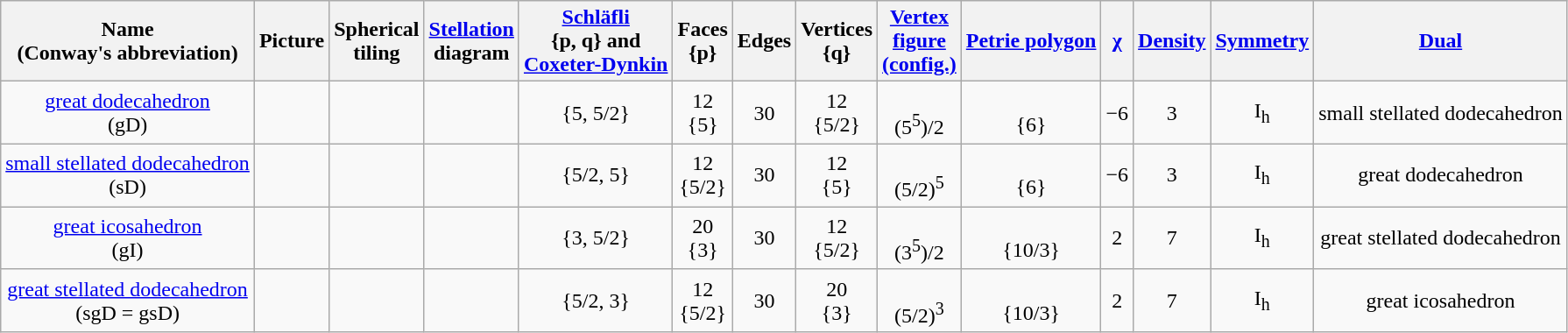<table class="wikitable">
<tr>
<th>Name<br>(Conway's abbreviation)</th>
<th>Picture</th>
<th>Spherical<br>tiling</th>
<th><a href='#'>Stellation</a><br>diagram</th>
<th><a href='#'>Schläfli</a><br>{p, q} and<br><a href='#'>Coxeter-Dynkin</a></th>
<th>Faces<br>{p}</th>
<th>Edges</th>
<th>Vertices<br>{q}</th>
<th><a href='#'>Vertex<br>figure</a><br><a href='#'>(config.)</a></th>
<th><a href='#'>Petrie polygon</a></th>
<th><a href='#'>χ</a></th>
<th><a href='#'>Density</a></th>
<th><a href='#'>Symmetry</a></th>
<th><a href='#'>Dual</a></th>
</tr>
<tr align=center>
<td><a href='#'>great dodecahedron</a><br>(gD)</td>
<td></td>
<td></td>
<td></td>
<td>{5, 5/2}<br></td>
<td>12<br>{5}</td>
<td>30</td>
<td>12<br>{5/2}</td>
<td><br>(5<sup>5</sup>)/2</td>
<td><br>{6}</td>
<td>−6</td>
<td>3</td>
<td>I<sub>h</sub></td>
<td>small stellated dodecahedron</td>
</tr>
<tr align=center>
<td><a href='#'>small stellated dodecahedron</a><br>(sD)</td>
<td></td>
<td></td>
<td></td>
<td>{5/2, 5}<br></td>
<td>12<br>{5/2}</td>
<td>30</td>
<td>12<br>{5}</td>
<td><br>(5/2)<sup>5</sup></td>
<td><br>{6}</td>
<td>−6</td>
<td>3</td>
<td>I<sub>h</sub></td>
<td>great dodecahedron</td>
</tr>
<tr align=center>
<td><a href='#'>great icosahedron</a><br>(gI)</td>
<td></td>
<td></td>
<td></td>
<td>{3, 5/2}<br></td>
<td>20<br>{3}</td>
<td>30</td>
<td>12<br>{5/2}</td>
<td><br>(3<sup>5</sup>)/2</td>
<td><br>{10/3}</td>
<td>2</td>
<td>7</td>
<td>I<sub>h</sub></td>
<td>great stellated dodecahedron</td>
</tr>
<tr align=center>
<td><a href='#'>great stellated dodecahedron</a><br>(sgD = gsD)</td>
<td></td>
<td></td>
<td></td>
<td>{5/2, 3}<br></td>
<td>12<br>{5/2}</td>
<td>30</td>
<td>20<br>{3}</td>
<td><br>(5/2)<sup>3</sup></td>
<td><br>{10/3}</td>
<td>2</td>
<td>7</td>
<td>I<sub>h</sub></td>
<td>great icosahedron</td>
</tr>
</table>
